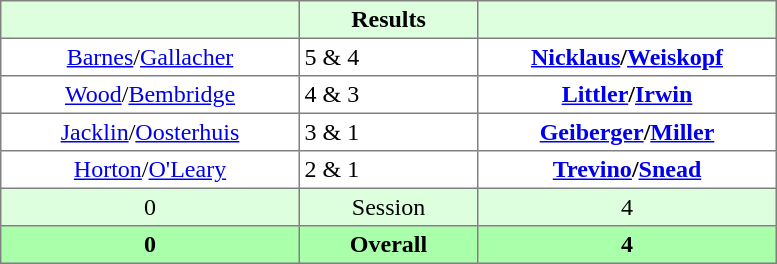<table border="1" cellpadding="3" style="border-collapse:collapse; text-align:center;">
<tr style="background:#dfd;">
<th style="width:12em;"> </th>
<th style="width:7em;">Results</th>
<th style="width:12em;"></th>
</tr>
<tr>
<td><a href='#'>Barnes</a>/<a href='#'>Gallacher</a></td>
<td align=left> 5 & 4</td>
<td><strong><a href='#'>Nicklaus</a>/<a href='#'>Weiskopf</a></strong></td>
</tr>
<tr>
<td><a href='#'>Wood</a>/<a href='#'>Bembridge</a></td>
<td align=left> 4 & 3</td>
<td><strong><a href='#'>Littler</a>/<a href='#'>Irwin</a></strong></td>
</tr>
<tr>
<td><a href='#'>Jacklin</a>/<a href='#'>Oosterhuis</a></td>
<td align=left> 3 & 1</td>
<td><strong><a href='#'>Geiberger</a>/<a href='#'>Miller</a></strong></td>
</tr>
<tr>
<td><a href='#'>Horton</a>/<a href='#'>O'Leary</a></td>
<td align=left> 2 & 1</td>
<td><strong><a href='#'>Trevino</a>/<a href='#'>Snead</a></strong></td>
</tr>
<tr style="background:#dfd;">
<td>0</td>
<td>Session</td>
<td>4</td>
</tr>
<tr style="background:#afa;">
<th>0</th>
<th>Overall</th>
<th>4</th>
</tr>
</table>
